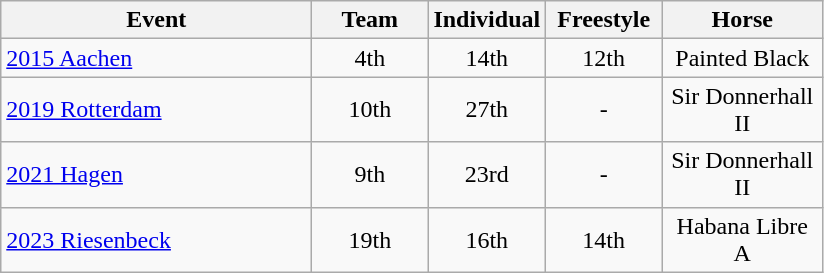<table class="wikitable" style="text-align: center;">
<tr ">
<th style="width:200px;">Event</th>
<th style="width:70px;">Team</th>
<th style="width:70px;">Individual</th>
<th style="width:70px;">Freestyle</th>
<th style="width:100px;">Horse</th>
</tr>
<tr>
<td align=left> <a href='#'>2015 Aachen</a></td>
<td>4th</td>
<td>14th</td>
<td>12th</td>
<td>Painted Black</td>
</tr>
<tr>
<td align=left> <a href='#'>2019 Rotterdam</a></td>
<td>10th</td>
<td>27th</td>
<td>-</td>
<td>Sir Donnerhall II</td>
</tr>
<tr>
<td align=left> <a href='#'>2021 Hagen</a></td>
<td>9th</td>
<td>23rd</td>
<td>-</td>
<td>Sir Donnerhall II</td>
</tr>
<tr>
<td align=left> <a href='#'>2023 Riesenbeck</a></td>
<td>19th</td>
<td>16th</td>
<td>14th</td>
<td>Habana Libre A</td>
</tr>
</table>
